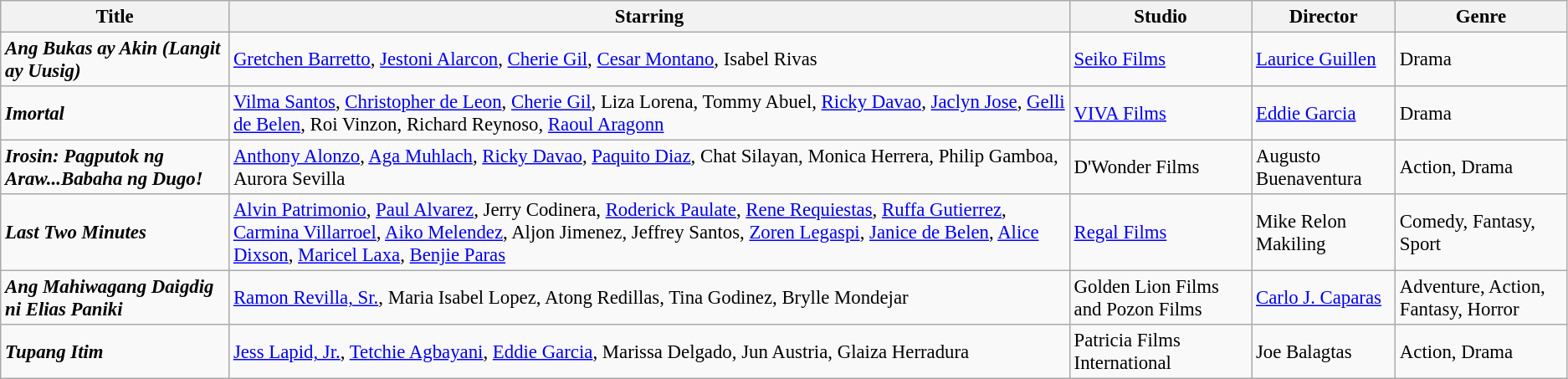<table class="wikitable" style="font-size:95%">
<tr>
<th>Title</th>
<th>Starring</th>
<th>Studio</th>
<th>Director</th>
<th>Genre</th>
</tr>
<tr>
<td><strong><em>Ang Bukas ay Akin (Langit ay Uusig)</em></strong></td>
<td><a href='#'>Gretchen Barretto</a>, <a href='#'>Jestoni Alarcon</a>, <a href='#'>Cherie Gil</a>, <a href='#'>Cesar Montano</a>, Isabel Rivas</td>
<td><a href='#'>Seiko Films</a></td>
<td><a href='#'>Laurice Guillen</a></td>
<td>Drama</td>
</tr>
<tr>
<td><strong><em>Imortal</em></strong></td>
<td><a href='#'>Vilma Santos</a>, <a href='#'>Christopher de Leon</a>, <a href='#'>Cherie Gil</a>, Liza Lorena, Tommy Abuel, <a href='#'>Ricky Davao</a>, <a href='#'>Jaclyn Jose</a>, <a href='#'>Gelli de Belen</a>, Roi Vinzon, Richard Reynoso, <a href='#'>Raoul Aragonn</a></td>
<td><a href='#'>VIVA Films</a></td>
<td><a href='#'>Eddie Garcia</a></td>
<td>Drama</td>
</tr>
<tr>
<td><strong><em>Irosin: Pagputok ng Araw...Babaha ng Dugo!</em></strong></td>
<td><a href='#'>Anthony Alonzo</a>, <a href='#'>Aga Muhlach</a>, <a href='#'>Ricky Davao</a>, <a href='#'>Paquito Diaz</a>, Chat Silayan, Monica Herrera, Philip Gamboa, Aurora Sevilla</td>
<td>D'Wonder Films</td>
<td>Augusto Buenaventura</td>
<td>Action, Drama</td>
</tr>
<tr>
<td><strong><em>Last Two Minutes</em></strong></td>
<td><a href='#'>Alvin Patrimonio</a>, <a href='#'>Paul Alvarez</a>, Jerry Codinera, <a href='#'>Roderick Paulate</a>, <a href='#'>Rene Requiestas</a>, <a href='#'>Ruffa Gutierrez</a>, <a href='#'>Carmina Villarroel</a>, <a href='#'>Aiko Melendez</a>, Aljon Jimenez, Jeffrey Santos, <a href='#'>Zoren Legaspi</a>, <a href='#'>Janice de Belen</a>, <a href='#'>Alice Dixson</a>, <a href='#'>Maricel Laxa</a>, <a href='#'>Benjie Paras</a></td>
<td><a href='#'>Regal Films</a></td>
<td>Mike Relon Makiling</td>
<td>Comedy, Fantasy, Sport</td>
</tr>
<tr>
<td><strong><em>Ang Mahiwagang Daigdig ni Elias Paniki</em></strong></td>
<td><a href='#'>Ramon Revilla, Sr.</a>, Maria Isabel Lopez, Atong Redillas, Tina Godinez, Brylle Mondejar</td>
<td>Golden Lion Films and Pozon Films</td>
<td><a href='#'>Carlo J. Caparas</a></td>
<td>Adventure, Action, Fantasy, Horror</td>
</tr>
<tr>
<td><strong><em>Tupang Itim</em></strong></td>
<td><a href='#'>Jess Lapid, Jr.</a>, <a href='#'>Tetchie Agbayani</a>, <a href='#'>Eddie Garcia</a>, Marissa Delgado, Jun Austria, Glaiza Herradura</td>
<td>Patricia Films International</td>
<td>Joe Balagtas</td>
<td>Action, Drama</td>
</tr>
</table>
